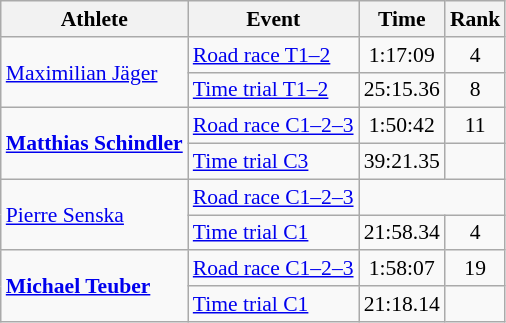<table class=wikitable style="font-size:90%">
<tr>
<th>Athlete</th>
<th>Event</th>
<th>Time</th>
<th>Rank</th>
</tr>
<tr align=center>
<td align=left rowspan=2><a href='#'>Maximilian Jäger</a></td>
<td align=left><a href='#'>Road race T1–2</a></td>
<td>1:17:09</td>
<td>4</td>
</tr>
<tr align=center>
<td align=left><a href='#'>Time trial T1–2</a></td>
<td>25:15.36</td>
<td>8</td>
</tr>
<tr align=center>
<td align=left rowspan=2><strong><a href='#'>Matthias Schindler</a></strong></td>
<td align=left><a href='#'>Road race C1–2–3</a></td>
<td>1:50:42</td>
<td>11</td>
</tr>
<tr align=center>
<td align=left><a href='#'>Time trial C3</a></td>
<td>39:21.35</td>
<td></td>
</tr>
<tr align=center>
<td align=left rowspan=2><a href='#'>Pierre Senska</a></td>
<td align=left><a href='#'>Road race C1–2–3</a></td>
<td colspan=2></td>
</tr>
<tr align=center>
<td align=left><a href='#'>Time trial C1</a></td>
<td>21:58.34</td>
<td>4</td>
</tr>
<tr align=center>
<td align=left rowspan=2><strong><a href='#'>Michael Teuber</a></strong></td>
<td align=left><a href='#'>Road race C1–2–3</a></td>
<td>1:58:07</td>
<td>19</td>
</tr>
<tr align=center>
<td align=left><a href='#'>Time trial C1</a></td>
<td>21:18.14</td>
<td></td>
</tr>
</table>
